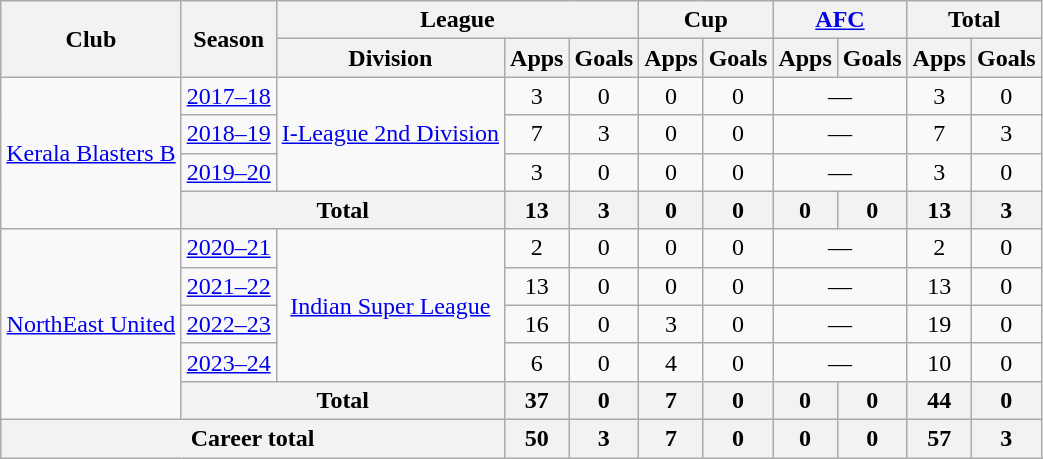<table class="wikitable" style="text-align: center;">
<tr>
<th rowspan="2">Club</th>
<th rowspan="2">Season</th>
<th colspan="3">League</th>
<th colspan="2">Cup</th>
<th colspan="2"><a href='#'>AFC</a></th>
<th colspan="2">Total</th>
</tr>
<tr>
<th>Division</th>
<th>Apps</th>
<th>Goals</th>
<th>Apps</th>
<th>Goals</th>
<th>Apps</th>
<th>Goals</th>
<th>Apps</th>
<th>Goals</th>
</tr>
<tr>
<td rowspan="4"><a href='#'>Kerala Blasters B</a></td>
<td><a href='#'>2017–18</a></td>
<td rowspan="3"><a href='#'>I-League 2nd Division</a></td>
<td>3</td>
<td>0</td>
<td>0</td>
<td>0</td>
<td colspan="2">—</td>
<td>3</td>
<td>0</td>
</tr>
<tr>
<td><a href='#'>2018–19</a></td>
<td>7</td>
<td>3</td>
<td>0</td>
<td>0</td>
<td colspan="2">—</td>
<td>7</td>
<td>3</td>
</tr>
<tr>
<td><a href='#'>2019–20</a></td>
<td>3</td>
<td>0</td>
<td>0</td>
<td>0</td>
<td colspan="2">—</td>
<td>3</td>
<td>0</td>
</tr>
<tr>
<th colspan="2">Total</th>
<th>13</th>
<th>3</th>
<th>0</th>
<th>0</th>
<th>0</th>
<th>0</th>
<th>13</th>
<th>3</th>
</tr>
<tr>
<td rowspan="5"><a href='#'>NorthEast United</a></td>
<td><a href='#'>2020–21</a></td>
<td rowspan="4"><a href='#'>Indian Super League</a></td>
<td>2</td>
<td>0</td>
<td>0</td>
<td>0</td>
<td colspan="2">—</td>
<td>2</td>
<td>0</td>
</tr>
<tr>
<td><a href='#'>2021–22</a></td>
<td>13</td>
<td>0</td>
<td>0</td>
<td>0</td>
<td colspan="2">—</td>
<td>13</td>
<td>0</td>
</tr>
<tr>
<td><a href='#'>2022–23</a></td>
<td>16</td>
<td>0</td>
<td>3</td>
<td>0</td>
<td colspan="2">—</td>
<td>19</td>
<td>0</td>
</tr>
<tr>
<td><a href='#'>2023–24</a></td>
<td>6</td>
<td>0</td>
<td>4</td>
<td>0</td>
<td colspan="2">—</td>
<td>10</td>
<td>0</td>
</tr>
<tr>
<th colspan="2">Total</th>
<th>37</th>
<th>0</th>
<th>7</th>
<th>0</th>
<th>0</th>
<th>0</th>
<th>44</th>
<th>0</th>
</tr>
<tr>
<th colspan="3">Career total</th>
<th>50</th>
<th>3</th>
<th>7</th>
<th>0</th>
<th>0</th>
<th>0</th>
<th>57</th>
<th>3</th>
</tr>
</table>
